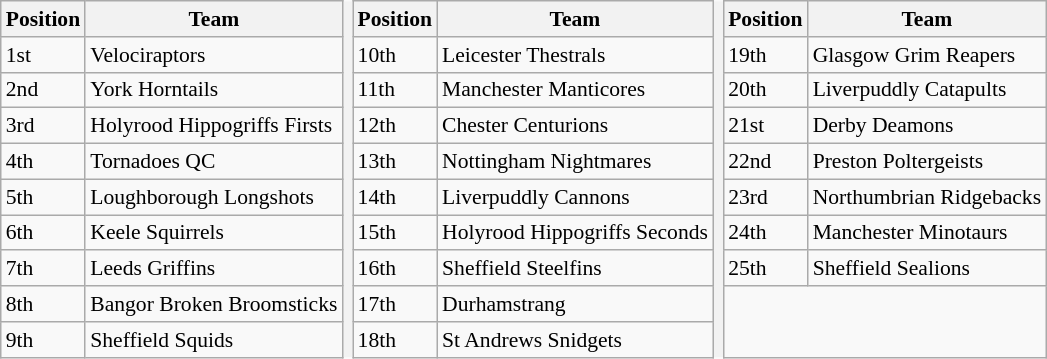<table class="wikitable" style="font-size:90%;border: none;">
<tr>
<th>Position</th>
<th>Team</th>
<th rowspan="10" style="border: none;"></th>
<th>Position</th>
<th>Team</th>
<th rowspan="10" style="border: none;"></th>
<th>Position</th>
<th>Team</th>
</tr>
<tr>
<td>1st</td>
<td>Velociraptors</td>
<td>10th</td>
<td>Leicester Thestrals</td>
<td>19th</td>
<td>Glasgow Grim Reapers</td>
</tr>
<tr>
<td>2nd</td>
<td>York Horntails</td>
<td>11th</td>
<td>Manchester Manticores</td>
<td>20th</td>
<td>Liverpuddly Catapults</td>
</tr>
<tr>
<td>3rd</td>
<td>Holyrood Hippogriffs Firsts</td>
<td>12th</td>
<td>Chester Centurions</td>
<td>21st</td>
<td>Derby Deamons</td>
</tr>
<tr>
<td>4th</td>
<td>Tornadoes QC</td>
<td>13th</td>
<td>Nottingham Nightmares</td>
<td>22nd</td>
<td>Preston Poltergeists</td>
</tr>
<tr>
<td>5th</td>
<td>Loughborough Longshots</td>
<td>14th</td>
<td>Liverpuddly Cannons</td>
<td>23rd</td>
<td>Northumbrian Ridgebacks</td>
</tr>
<tr>
<td>6th</td>
<td>Keele Squirrels</td>
<td>15th</td>
<td>Holyrood Hippogriffs Seconds</td>
<td>24th</td>
<td>Manchester Minotaurs</td>
</tr>
<tr>
<td>7th</td>
<td>Leeds Griffins</td>
<td>16th</td>
<td>Sheffield Steelfins</td>
<td>25th</td>
<td>Sheffield Sealions</td>
</tr>
<tr>
<td>8th</td>
<td>Bangor Broken Broomsticks</td>
<td>17th</td>
<td>Durhamstrang</td>
<td colspan="2" rowspan="2"></td>
</tr>
<tr>
<td>9th</td>
<td>Sheffield Squids</td>
<td>18th</td>
<td>St Andrews Snidgets</td>
</tr>
</table>
